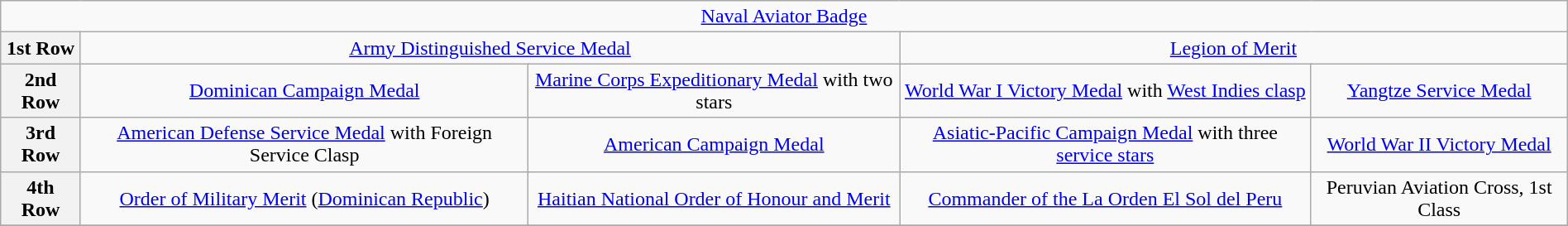<table class="wikitable" style="margin:1em auto; text-align:center;">
<tr>
<td colspan="14"><a href='#'>Naval Aviator Badge</a></td>
</tr>
<tr>
<th>1st Row</th>
<td colspan="8"><a href='#'>Army Distinguished Service Medal</a></td>
<td colspan="7"><a href='#'>Legion of Merit</a></td>
</tr>
<tr>
<th>2nd Row</th>
<td colspan="4"><a href='#'>Dominican Campaign Medal</a></td>
<td colspan="4"><a href='#'>Marine Corps Expeditionary Medal</a> with two stars</td>
<td colspan="4"><a href='#'>World War I Victory Medal</a> with <a href='#'>West Indies clasp</a></td>
<td colspan="4"><a href='#'>Yangtze Service Medal</a></td>
</tr>
<tr>
<th>3rd Row</th>
<td colspan="4"><a href='#'>American Defense Service Medal</a> with Foreign Service Clasp</td>
<td colspan="4"><a href='#'>American Campaign Medal</a></td>
<td colspan="4"><a href='#'>Asiatic-Pacific Campaign Medal</a> with three <a href='#'>service stars</a></td>
<td colspan="4"><a href='#'>World War II Victory Medal</a></td>
</tr>
<tr>
<th>4th Row</th>
<td colspan="4"><a href='#'>Order of Military Merit</a> (<a href='#'>Dominican Republic</a>)</td>
<td colspan="4"><a href='#'>Haitian National Order of Honour and Merit</a></td>
<td colspan="4"><a href='#'>Commander of the La Orden El Sol del Peru</a></td>
<td colspan="4">Peruvian Aviation Cross, 1st Class</td>
</tr>
<tr>
</tr>
</table>
